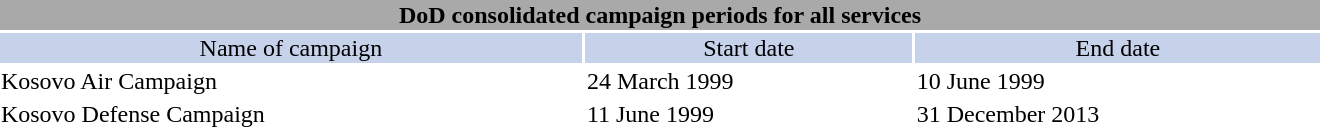<table class="toccolours"  style="width:70%; clear:both; margin:1.5em auto; text-align:center;">
<tr>
<th colspan="7" style="background:darkGrey;"><span>DoD consolidated campaign periods for all services</span></th>
</tr>
<tr style="background:#c5d2ea; text-align:center;">
<td>Name of campaign</td>
<td>Start date</td>
<td>End date</td>
</tr>
<tr style="text-align:left;">
<td>Kosovo Air Campaign</td>
<td>24 March 1999</td>
<td>10 June 1999</td>
</tr>
<tr align=left>
<td>Kosovo Defense Campaign</td>
<td>11 June 1999</td>
<td>31 December 2013</td>
</tr>
</table>
